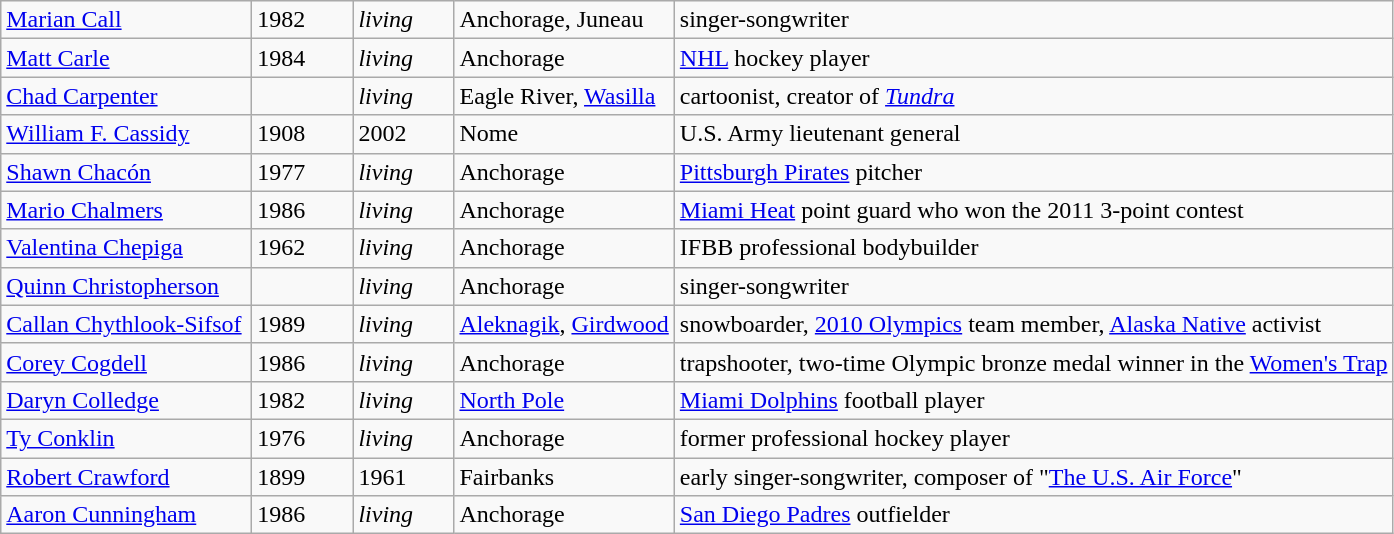<table class="wikitable">
<tr>
<td width="160pt"><a href='#'>Marian Call</a></td>
<td width="60pt">1982</td>
<td width="60pt"><em>living</em></td>
<td>Anchorage, Juneau</td>
<td>singer-songwriter</td>
</tr>
<tr>
<td width="160pt"><a href='#'>Matt Carle</a></td>
<td width="60pt">1984</td>
<td width="60pt"><em>living</em></td>
<td>Anchorage</td>
<td><a href='#'>NHL</a> hockey player</td>
</tr>
<tr>
<td width="160pt"><a href='#'>Chad Carpenter</a></td>
<td width="60pt"></td>
<td width="60pt"><em>living</em></td>
<td>Eagle River, <a href='#'>Wasilla</a></td>
<td>cartoonist, creator of <em><a href='#'>Tundra</a></em></td>
</tr>
<tr>
<td width="160pt"><a href='#'>William F. Cassidy</a></td>
<td width="60pt">1908</td>
<td width="60pt">2002</td>
<td>Nome</td>
<td>U.S. Army lieutenant general</td>
</tr>
<tr>
<td width="160pt"><a href='#'>Shawn Chacón</a></td>
<td width="60pt">1977</td>
<td width="60pt"><em>living</em></td>
<td>Anchorage</td>
<td><a href='#'>Pittsburgh Pirates</a> pitcher</td>
</tr>
<tr>
<td width="160pt"><a href='#'>Mario Chalmers</a></td>
<td width="60pt">1986</td>
<td width="60pt"><em>living</em></td>
<td>Anchorage</td>
<td><a href='#'>Miami Heat</a> point guard who won the 2011 3-point contest</td>
</tr>
<tr>
<td width="160pt"><a href='#'>Valentina Chepiga</a></td>
<td width="60pt">1962</td>
<td width="60pt"><em>living</em></td>
<td>Anchorage</td>
<td>IFBB professional bodybuilder</td>
</tr>
<tr>
<td><a href='#'>Quinn Christopherson</a></td>
<td></td>
<td><em>living</em></td>
<td>Anchorage</td>
<td>singer-songwriter</td>
</tr>
<tr>
<td width="160pt"><a href='#'>Callan Chythlook-Sifsof</a></td>
<td width="60pt">1989</td>
<td width="60pt"><em>living</em></td>
<td><a href='#'>Aleknagik</a>, <a href='#'>Girdwood</a></td>
<td>snowboarder, <a href='#'>2010 Olympics</a> team member, <a href='#'>Alaska Native</a> activist</td>
</tr>
<tr>
<td width="160pt"><a href='#'>Corey Cogdell</a></td>
<td width="60pt">1986</td>
<td width="60pt"><em>living</em></td>
<td>Anchorage</td>
<td>trapshooter, two-time Olympic bronze medal winner in the <a href='#'>Women's Trap</a></td>
</tr>
<tr>
<td width="160pt"><a href='#'>Daryn Colledge</a></td>
<td width="60pt">1982</td>
<td width="60pt"><em>living</em></td>
<td><a href='#'>North Pole</a></td>
<td><a href='#'>Miami Dolphins</a> football player</td>
</tr>
<tr>
<td width="160pt"><a href='#'>Ty Conklin</a></td>
<td width="60pt">1976</td>
<td width="60pt"><em>living</em></td>
<td>Anchorage</td>
<td>former professional hockey player</td>
</tr>
<tr>
<td width="160pt"><a href='#'>Robert Crawford</a></td>
<td width="60pt">1899</td>
<td width="60pt">1961</td>
<td>Fairbanks</td>
<td>early singer-songwriter, composer of "<a href='#'>The U.S. Air Force</a>"</td>
</tr>
<tr>
<td width="160pt"><a href='#'>Aaron Cunningham</a></td>
<td width="60pt">1986</td>
<td width="60pt"><em>living</em></td>
<td>Anchorage</td>
<td><a href='#'>San Diego Padres</a> outfielder</td>
</tr>
</table>
